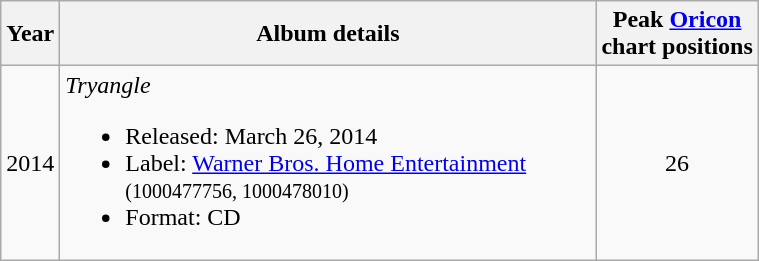<table class="wikitable" border="1">
<tr>
<th rowspan="1">Year</th>
<th rowspan="1" width="350">Album details</th>
<th colspan="1">Peak <a href='#'>Oricon</a><br> chart positions</th>
</tr>
<tr>
<td>2014</td>
<td align="left"><em>Tryangle</em><br><ul><li>Released: March 26, 2014</li><li>Label: <a href='#'>Warner Bros. Home Entertainment</a> <small>(1000477756, 1000478010)</small></li><li>Format: CD</li></ul></td>
<td align="center">26</td>
</tr>
</table>
